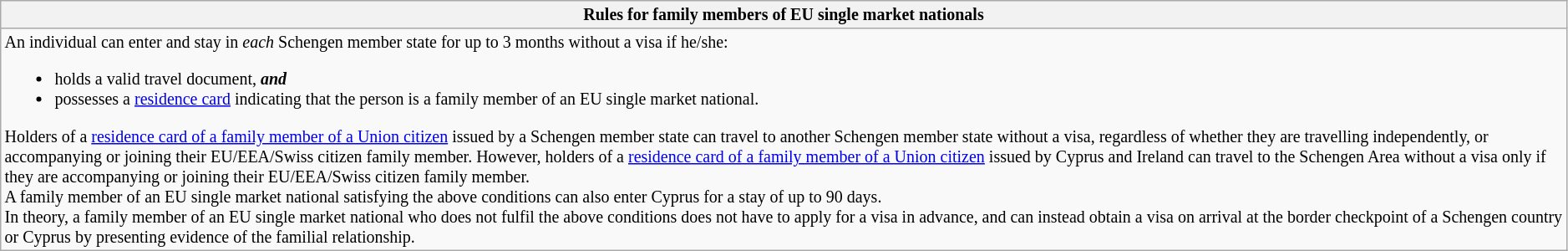<table class="wikitable collapsible collapsed" style="text-align: left; font-size: smaller; table-layout: fixed;">
<tr>
<th style="width:100%;">Rules for family members of EU single market nationals</th>
</tr>
<tr>
<td>An individual can enter and stay in <em>each</em> Schengen member state for up to 3 months without a visa if he/she:<br><ul><li>holds a valid travel document, <strong><em>and</em></strong></li><li>possesses a <a href='#'>residence card</a> indicating that the person is a family member of an EU single market national.</li></ul>Holders of a <a href='#'>residence card of a family member of a Union citizen</a> issued by a Schengen member state can travel to another Schengen member state without a visa, regardless of whether they are travelling independently, or accompanying or joining their EU/EEA/Swiss citizen family member. However, holders of a <a href='#'>residence card of a family member of a Union citizen</a> issued by Cyprus and Ireland can travel to the Schengen Area without a visa only if they are accompanying or joining their EU/EEA/Swiss citizen family member.<br>A family member of an EU single market national satisfying the above conditions can also enter Cyprus for a stay of up to 90 days.<br>In theory, a family member of an EU single market national who does not fulfil the above conditions does not have to apply for a visa in advance, and can instead obtain a visa on arrival at the border checkpoint of a Schengen country or Cyprus by presenting evidence of the familial relationship.</td>
</tr>
</table>
